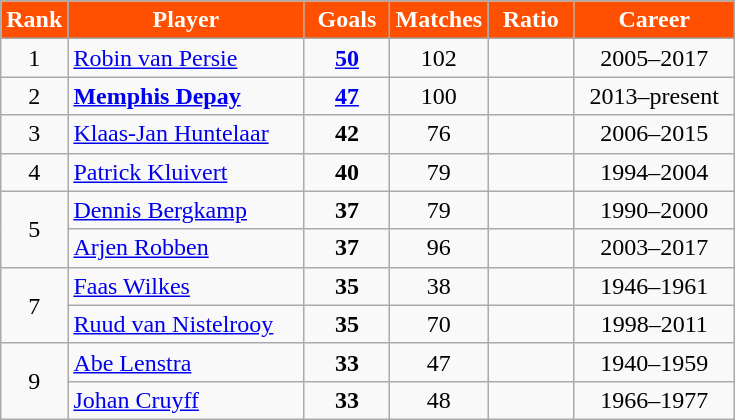<table class="wikitable sortable" style="text-align:center">
<tr>
<th style="width:25px;background:#FF4F00;color:white">Rank</th>
<th style="width:150px;background:#FF4F00;color:white">Player</th>
<th style="width:50px;background:#FF4F00;color:white">Goals</th>
<th style="width:50px;background:#FF4F00;color:white">Matches</th>
<th style="width:50px;background:#FF4F00;color:white">Ratio</th>
<th style="width:100px;background:#FF4F00;color:white">Career</th>
</tr>
<tr>
<td>1</td>
<td align=left><a href='#'>Robin van Persie</a></td>
<td><strong><a href='#'>50</a></strong></td>
<td>102</td>
<td></td>
<td>2005–2017</td>
</tr>
<tr>
<td>2</td>
<td align="left"><strong><a href='#'>Memphis Depay</a></strong></td>
<td><strong><a href='#'>47</a></strong></td>
<td>100</td>
<td></td>
<td>2013–present</td>
</tr>
<tr>
<td>3</td>
<td align=left><a href='#'>Klaas-Jan Huntelaar</a></td>
<td><strong>42</strong></td>
<td>76</td>
<td></td>
<td>2006–2015</td>
</tr>
<tr>
<td>4</td>
<td align="left"><a href='#'>Patrick Kluivert</a></td>
<td><strong>40</strong></td>
<td>79</td>
<td></td>
<td>1994–2004</td>
</tr>
<tr>
<td rowspan=2>5</td>
<td align=left><a href='#'>Dennis Bergkamp</a></td>
<td><strong>37</strong></td>
<td>79</td>
<td></td>
<td>1990–2000</td>
</tr>
<tr>
<td align=left><a href='#'>Arjen Robben</a></td>
<td><strong>37</strong></td>
<td>96</td>
<td></td>
<td>2003–2017</td>
</tr>
<tr>
<td rowspan=2>7</td>
<td align=left><a href='#'>Faas Wilkes</a></td>
<td><strong>35</strong></td>
<td>38</td>
<td></td>
<td>1946–1961</td>
</tr>
<tr>
<td align=left><a href='#'>Ruud van Nistelrooy</a></td>
<td><strong>35</strong></td>
<td>70</td>
<td></td>
<td>1998–2011</td>
</tr>
<tr>
<td rowspan=2>9</td>
<td align=left><a href='#'>Abe Lenstra</a></td>
<td><strong>33</strong></td>
<td>47</td>
<td></td>
<td>1940–1959</td>
</tr>
<tr>
<td align=left><a href='#'>Johan Cruyff</a></td>
<td><strong>33</strong></td>
<td>48</td>
<td></td>
<td>1966–1977</td>
</tr>
</table>
